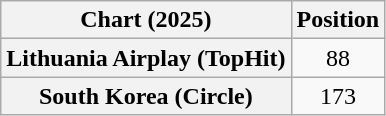<table class="wikitable sortable plainrowheaders" style="text-align:center">
<tr>
<th scope="col">Chart (2025)</th>
<th scope="col">Position</th>
</tr>
<tr>
<th scope="row">Lithuania Airplay (TopHit)</th>
<td>88</td>
</tr>
<tr>
<th scope="row">South Korea (Circle)</th>
<td>173</td>
</tr>
</table>
